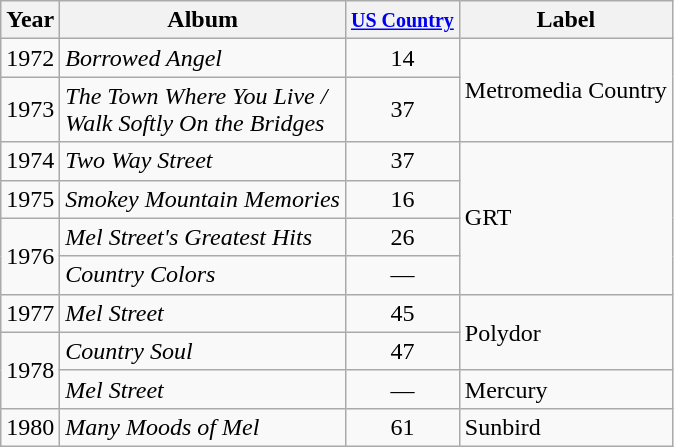<table class="wikitable">
<tr>
<th>Year</th>
<th>Album</th>
<th><small><a href='#'>US Country</a></small></th>
<th>Label</th>
</tr>
<tr>
<td>1972</td>
<td><em>Borrowed Angel</em></td>
<td align="center">14</td>
<td rowspan="2">Metromedia Country</td>
</tr>
<tr>
<td>1973</td>
<td><em>The Town Where You Live /<br>Walk Softly On the Bridges</em></td>
<td align="center">37</td>
</tr>
<tr>
<td>1974</td>
<td><em>Two Way Street</em></td>
<td align="center">37</td>
<td rowspan="4">GRT</td>
</tr>
<tr>
<td>1975</td>
<td><em>Smokey Mountain Memories</em></td>
<td align="center">16</td>
</tr>
<tr>
<td rowspan="2">1976</td>
<td><em>Mel Street's Greatest Hits</em></td>
<td align="center">26</td>
</tr>
<tr>
<td><em>Country Colors</em></td>
<td align="center">—</td>
</tr>
<tr>
<td>1977</td>
<td><em>Mel Street</em></td>
<td align="center">45</td>
<td rowspan="2">Polydor</td>
</tr>
<tr>
<td rowspan="2">1978</td>
<td><em>Country Soul</em></td>
<td align="center">47</td>
</tr>
<tr>
<td><em>Mel Street</em></td>
<td align="center">—</td>
<td>Mercury</td>
</tr>
<tr>
<td>1980</td>
<td><em>Many Moods of Mel</em></td>
<td align="center">61</td>
<td>Sunbird</td>
</tr>
</table>
